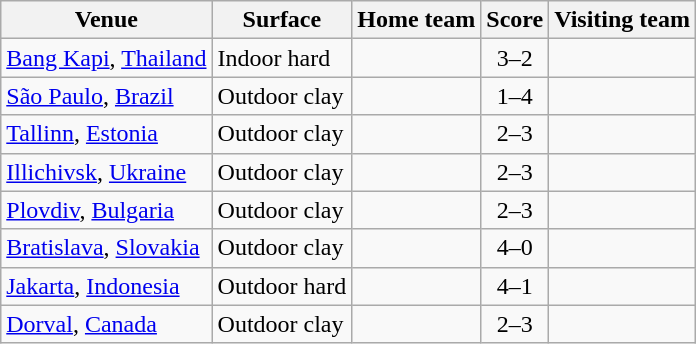<table class=wikitable style="border:1px solid #AAAAAA;">
<tr>
<th>Venue</th>
<th>Surface</th>
<th>Home team</th>
<th>Score</th>
<th>Visiting team</th>
</tr>
<tr>
<td><a href='#'>Bang Kapi</a>, <a href='#'>Thailand</a></td>
<td>Indoor hard</td>
<td><strong></strong></td>
<td align="center">3–2</td>
<td></td>
</tr>
<tr>
<td><a href='#'>São Paulo</a>, <a href='#'>Brazil</a></td>
<td>Outdoor clay</td>
<td></td>
<td align="center">1–4</td>
<td><strong></strong></td>
</tr>
<tr>
<td><a href='#'>Tallinn</a>, <a href='#'>Estonia</a></td>
<td>Outdoor clay</td>
<td></td>
<td align="center">2–3</td>
<td><strong></strong></td>
</tr>
<tr>
<td><a href='#'>Illichivsk</a>, <a href='#'>Ukraine</a></td>
<td>Outdoor clay</td>
<td></td>
<td align="center">2–3</td>
<td><strong></strong></td>
</tr>
<tr>
<td><a href='#'>Plovdiv</a>, <a href='#'>Bulgaria</a></td>
<td>Outdoor clay</td>
<td></td>
<td align="center">2–3</td>
<td><strong></strong></td>
</tr>
<tr>
<td><a href='#'>Bratislava</a>, <a href='#'>Slovakia</a></td>
<td>Outdoor clay</td>
<td><strong></strong></td>
<td align="center">4–0</td>
<td></td>
</tr>
<tr>
<td><a href='#'>Jakarta</a>, <a href='#'>Indonesia</a></td>
<td>Outdoor hard</td>
<td><strong></strong></td>
<td align="center">4–1</td>
<td></td>
</tr>
<tr>
<td><a href='#'>Dorval</a>, <a href='#'>Canada</a></td>
<td>Outdoor clay</td>
<td></td>
<td align="center">2–3</td>
<td><strong></strong></td>
</tr>
</table>
